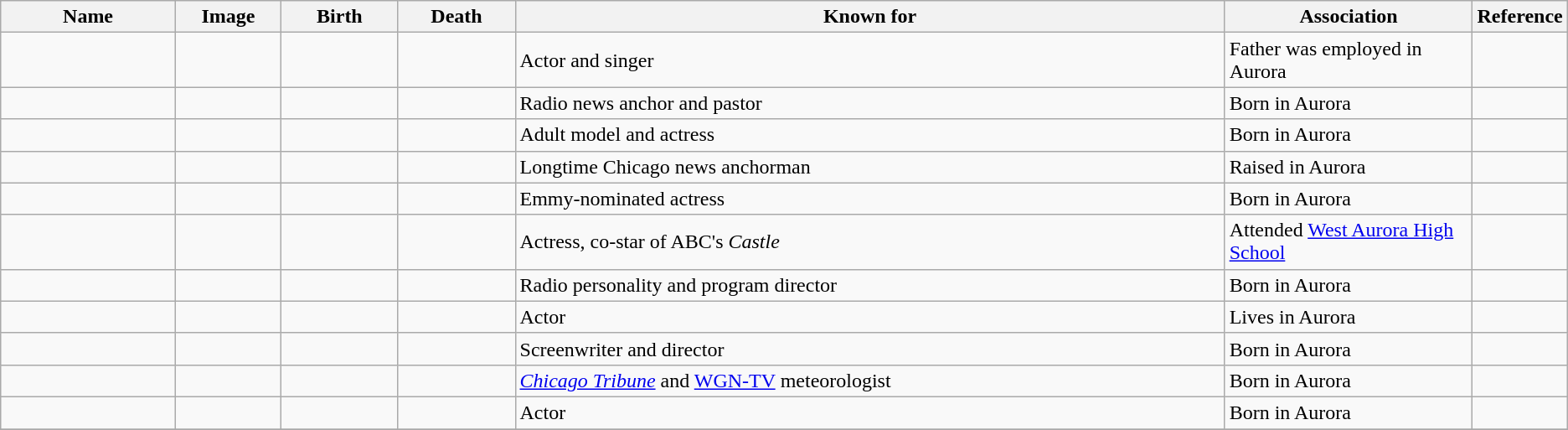<table class="wikitable sortable">
<tr>
<th scope="col" width="140">Name</th>
<th scope="col" width="80" class="unsortable">Image</th>
<th scope="col" width="90">Birth</th>
<th scope="col" width="90">Death</th>
<th scope="col" width="600" class="unsortable">Known for</th>
<th scope="col" width="200" class="unsortable">Association</th>
<th scope="col" width="30" class="unsortable">Reference</th>
</tr>
<tr>
<td></td>
<td></td>
<td align="right"></td>
<td></td>
<td>Actor and singer</td>
<td>Father was employed in Aurora</td>
<td align="center"></td>
</tr>
<tr>
<td></td>
<td></td>
<td align="right"></td>
<td align="right"></td>
<td>Radio news anchor and pastor</td>
<td>Born in Aurora</td>
<td></td>
</tr>
<tr>
<td></td>
<td></td>
<td align="right"></td>
<td></td>
<td>Adult model and actress</td>
<td>Born in Aurora</td>
<td align="center"></td>
</tr>
<tr>
<td></td>
<td></td>
<td align="right"></td>
<td align="right"></td>
<td>Longtime Chicago news anchorman</td>
<td>Raised in Aurora</td>
<td></td>
</tr>
<tr>
<td></td>
<td></td>
<td align="right"></td>
<td align="right"></td>
<td>Emmy-nominated actress</td>
<td>Born in Aurora</td>
<td></td>
</tr>
<tr>
<td></td>
<td></td>
<td align="right"></td>
<td></td>
<td>Actress, co-star of ABC's <em>Castle</em></td>
<td>Attended <a href='#'>West Aurora High School</a></td>
<td align="center"></td>
</tr>
<tr>
<td></td>
<td></td>
<td align="right"></td>
<td></td>
<td>Radio personality and program director</td>
<td>Born in Aurora</td>
<td></td>
</tr>
<tr>
<td></td>
<td></td>
<td align="right"></td>
<td></td>
<td>Actor</td>
<td>Lives in Aurora</td>
<td align="center"></td>
</tr>
<tr>
<td></td>
<td></td>
<td align="right"></td>
<td></td>
<td>Screenwriter and director</td>
<td>Born in Aurora</td>
<td></td>
</tr>
<tr>
<td></td>
<td></td>
<td align="right"></td>
<td></td>
<td><em><a href='#'>Chicago Tribune</a></em> and <a href='#'>WGN-TV</a> meteorologist</td>
<td>Born in Aurora</td>
<td></td>
</tr>
<tr>
<td></td>
<td></td>
<td></td>
<td></td>
<td>Actor</td>
<td>Born in Aurora</td>
<td align="center"></td>
</tr>
<tr>
</tr>
</table>
